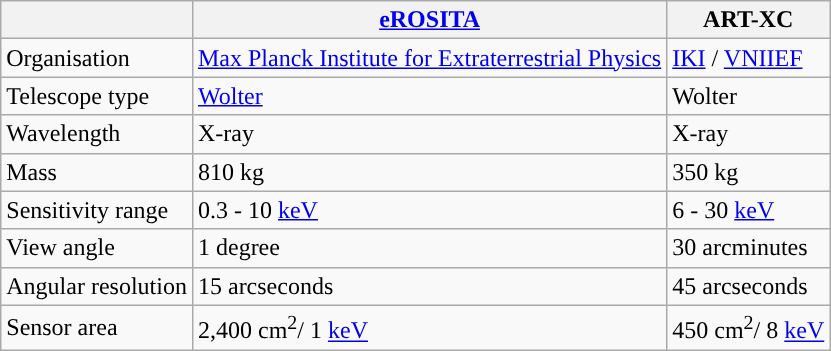<table class="wikitable">
<tr>
<th></th>
<th><a href='#'>eROSITA</a></th>
<th>ART-XC</th>
</tr>
<tr>
<td>Organisation</td>
<td><a href='#'>Max Planck Institute for Extraterrestrial Physics</a></td>
<td><a href='#'>IKI</a> / <a href='#'>VNIIEF</a></td>
</tr>
<tr>
<td>Telescope type</td>
<td><a href='#'>Wolter</a></td>
<td>Wolter</td>
</tr>
<tr>
<td>Wavelength</td>
<td>X-ray</td>
<td>X-ray</td>
</tr>
<tr>
<td>Mass</td>
<td>810 kg</td>
<td>350 kg</td>
</tr>
<tr>
<td>Sensitivity range</td>
<td>0.3 - 10 <a href='#'>keV</a></td>
<td>6 - 30 <a href='#'>keV</a></td>
</tr>
<tr>
<td>View angle</td>
<td>1 degree</td>
<td>30 arcminutes</td>
</tr>
<tr>
<td>Angular resolution</td>
<td>15 arcseconds</td>
<td>45 arcseconds</td>
</tr>
<tr>
<td>Sensor area</td>
<td>2,400 cm<sup>2</sup>/ 1 <a href='#'>keV</a></td>
<td>450 cm<sup>2</sup>/ 8 <a href='#'>keV</a></td>
</tr>
</table>
